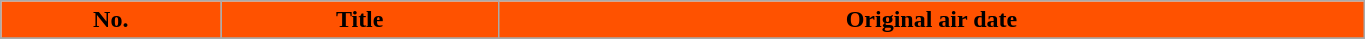<table class="wikitable plainrowheaders" width="72%">
<tr>
<th scope="col" style="background-color: #FF5200;">No.</th>
<th scope="col" style="background-color: #FF5200;">Title</th>
<th scope="col" style="background-color: #FF5200;">Original air date</th>
</tr>
<tr>
</tr>
</table>
